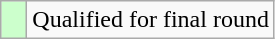<table class="wikitable">
<tr>
<td style="width:10px; background:#cfc"></td>
<td>Qualified for final round</td>
</tr>
</table>
